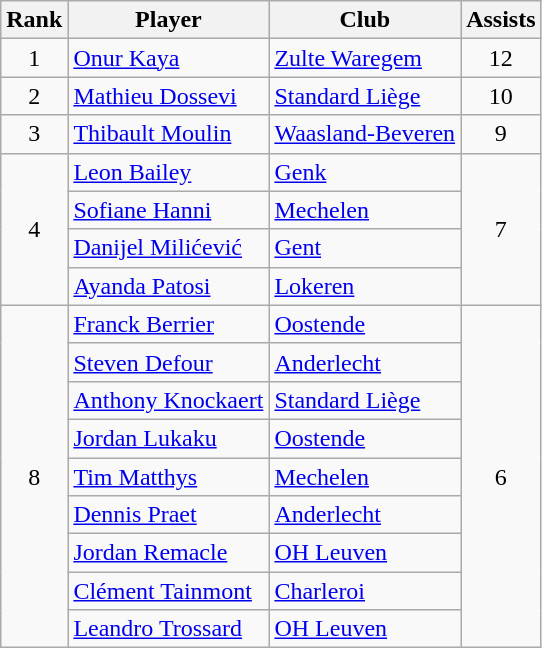<table class="wikitable" style="text-align:center">
<tr>
<th>Rank</th>
<th>Player</th>
<th>Club</th>
<th>Assists</th>
</tr>
<tr>
<td rowspan=1>1</td>
<td align="left"> <a href='#'>Onur Kaya</a></td>
<td align="left"><a href='#'>Zulte Waregem</a></td>
<td rowspan=1>12</td>
</tr>
<tr>
<td rowspan=1>2</td>
<td align="left"> <a href='#'>Mathieu Dossevi</a></td>
<td align="left"><a href='#'>Standard Liège</a></td>
<td rowspan=1>10</td>
</tr>
<tr>
<td rowspan=1>3</td>
<td align="left"> <a href='#'>Thibault Moulin</a></td>
<td align="left"><a href='#'>Waasland-Beveren</a></td>
<td rowspan=1>9</td>
</tr>
<tr>
<td rowspan=4>4</td>
<td align="left"> <a href='#'>Leon Bailey</a></td>
<td align="left"><a href='#'>Genk</a></td>
<td rowspan=4>7</td>
</tr>
<tr>
<td align="left"> <a href='#'>Sofiane Hanni</a></td>
<td align="left"><a href='#'>Mechelen</a></td>
</tr>
<tr>
<td align="left"> <a href='#'>Danijel Milićević</a></td>
<td align="left"><a href='#'>Gent</a></td>
</tr>
<tr>
<td align="left"> <a href='#'>Ayanda Patosi</a></td>
<td align="left"><a href='#'>Lokeren</a></td>
</tr>
<tr>
<td rowspan=9>8</td>
<td align="left"> <a href='#'>Franck Berrier</a></td>
<td align="left"><a href='#'>Oostende</a></td>
<td rowspan=9>6</td>
</tr>
<tr>
<td align="left"> <a href='#'>Steven Defour</a></td>
<td align="left"><a href='#'>Anderlecht</a></td>
</tr>
<tr>
<td align="left"> <a href='#'>Anthony Knockaert</a></td>
<td align="left"><a href='#'>Standard Liège</a></td>
</tr>
<tr>
<td align="left"> <a href='#'>Jordan Lukaku</a></td>
<td align="left"><a href='#'>Oostende</a></td>
</tr>
<tr>
<td align="left"> <a href='#'>Tim Matthys</a></td>
<td align="left"><a href='#'>Mechelen</a></td>
</tr>
<tr>
<td align="left"> <a href='#'>Dennis Praet</a></td>
<td align="left"><a href='#'>Anderlecht</a></td>
</tr>
<tr>
<td align="left"> <a href='#'>Jordan Remacle</a></td>
<td align="left"><a href='#'>OH Leuven</a></td>
</tr>
<tr>
<td align="left"> <a href='#'>Clément Tainmont</a></td>
<td align="left"><a href='#'>Charleroi</a></td>
</tr>
<tr>
<td align="left"> <a href='#'>Leandro Trossard</a></td>
<td align="left"><a href='#'>OH Leuven</a></td>
</tr>
</table>
